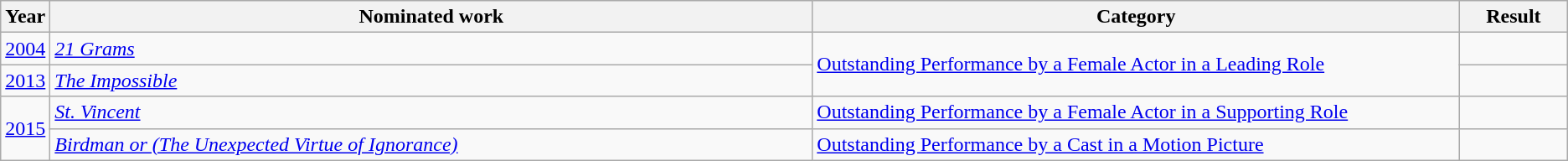<table class=wikitable>
<tr>
<th scope="col" style="width:1em;">Year</th>
<th scope="col" style="width:39em;">Nominated work</th>
<th scope="col" style="width:33em;">Category</th>
<th scope="col" style="width:5em;">Result</th>
</tr>
<tr>
<td><a href='#'>2004</a></td>
<td><em><a href='#'>21 Grams</a></em></td>
<td rowspan="2"><a href='#'>Outstanding Performance by a Female Actor in a Leading Role</a></td>
<td></td>
</tr>
<tr>
<td><a href='#'>2013</a></td>
<td><em><a href='#'>The Impossible</a></em></td>
<td></td>
</tr>
<tr>
<td rowspan="2"><a href='#'>2015</a></td>
<td><em><a href='#'>St. Vincent</a></em></td>
<td><a href='#'>Outstanding Performance by a Female Actor in a Supporting Role</a></td>
<td></td>
</tr>
<tr>
<td><em><a href='#'>Birdman or (The Unexpected Virtue of Ignorance)</a></em></td>
<td><a href='#'>Outstanding Performance by a Cast in a Motion Picture</a></td>
<td></td>
</tr>
</table>
